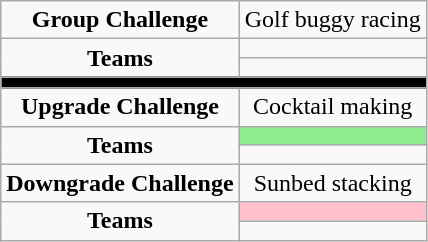<table class="wikitable" style="text-align:center;">
<tr>
<td><strong>Group Challenge</strong></td>
<td>Golf buggy racing</td>
</tr>
<tr>
<td rowspan="2"><strong>Teams</strong></td>
<td></td>
</tr>
<tr>
<td></td>
</tr>
<tr>
<td colspan="2" style="background:black;"></td>
</tr>
<tr>
<td><strong>Upgrade Challenge</strong></td>
<td>Cocktail making</td>
</tr>
<tr>
<td rowspan="2"><strong>Teams</strong></td>
<td style="background:lightgreen;"></td>
</tr>
<tr>
<td></td>
</tr>
<tr>
<td><strong>Downgrade Challenge</strong></td>
<td>Sunbed stacking</td>
</tr>
<tr>
<td rowspan="2"><strong>Teams</strong></td>
<td style="background:pink;"></td>
</tr>
<tr>
<td></td>
</tr>
</table>
